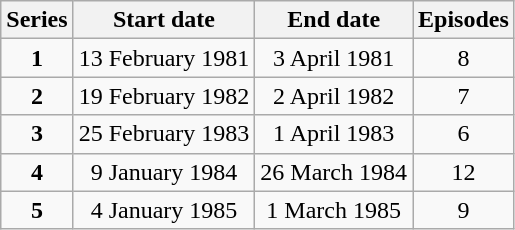<table class="wikitable" style="text-align:center;">
<tr>
<th>Series</th>
<th>Start date</th>
<th>End date</th>
<th>Episodes</th>
</tr>
<tr>
<td><strong>1</strong></td>
<td>13 February 1981</td>
<td>3 April 1981</td>
<td>8</td>
</tr>
<tr>
<td><strong>2</strong></td>
<td>19 February 1982</td>
<td>2 April 1982</td>
<td>7</td>
</tr>
<tr>
<td><strong>3</strong></td>
<td>25 February 1983</td>
<td>1 April 1983</td>
<td>6</td>
</tr>
<tr>
<td><strong>4</strong></td>
<td>9 January 1984</td>
<td>26 March 1984</td>
<td>12</td>
</tr>
<tr>
<td><strong>5</strong></td>
<td>4 January 1985</td>
<td>1 March 1985</td>
<td>9</td>
</tr>
</table>
